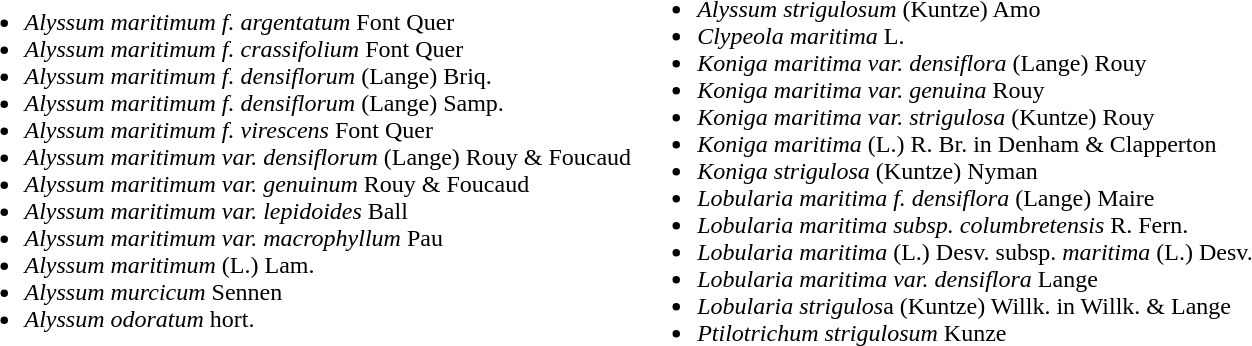<table>
<tr>
<td><br><ul><li><em>Alyssum maritimum f. argentatum</em> Font Quer</li><li><em>Alyssum maritimum f. crassifolium</em> Font Quer</li><li><em>Alyssum maritimum f. densiflorum</em> (Lange) Briq.</li><li><em>Alyssum maritimum f. densiflorum</em> (Lange) Samp.</li><li><em>Alyssum maritimum f. virescens</em> Font Quer</li><li><em>Alyssum maritimum var. densiflorum</em> (Lange) Rouy & Foucaud</li><li><em>Alyssum maritimum var. genuinum</em> Rouy & Foucaud</li><li><em>Alyssum maritimum var. lepidoides</em> Ball</li><li><em>Alyssum maritimum var. macrophyllum</em> Pau</li><li><em>Alyssum maritimum</em> (L.) Lam.</li><li><em>Alyssum murcicum</em> Sennen</li><li><em>Alyssum odoratum</em> hort.</li></ul></td>
<td><br><ul><li><em>Alyssum strigulosum</em> (Kuntze) Amo</li><li><em>Clypeola maritima</em> L.</li><li><em>Koniga maritima var. densiflora</em> (Lange) Rouy</li><li><em>Koniga maritima var. genuina</em> Rouy</li><li><em>Koniga maritima var. strigulosa</em> (Kuntze) Rouy</li><li><em>Koniga maritima</em> (L.) R. Br. in Denham & Clapperton</li><li><em>Koniga strigulosa</em> (Kuntze) Nyman</li><li><em>Lobularia maritima f. densiflora</em> (Lange) Maire</li><li><em>Lobularia maritima subsp. columbretensis</em> R. Fern.</li><li><em>Lobularia maritima</em> (L.) Desv. subsp. <em>maritima</em> (L.) Desv.</li><li><em>Lobularia maritima var. densiflora</em> Lange</li><li><em>Lobularia strigulos</em>a (Kuntze) Willk. in Willk. & Lange</li><li><em>Ptilotrichum strigulosum</em> Kunze</li></ul></td>
</tr>
</table>
